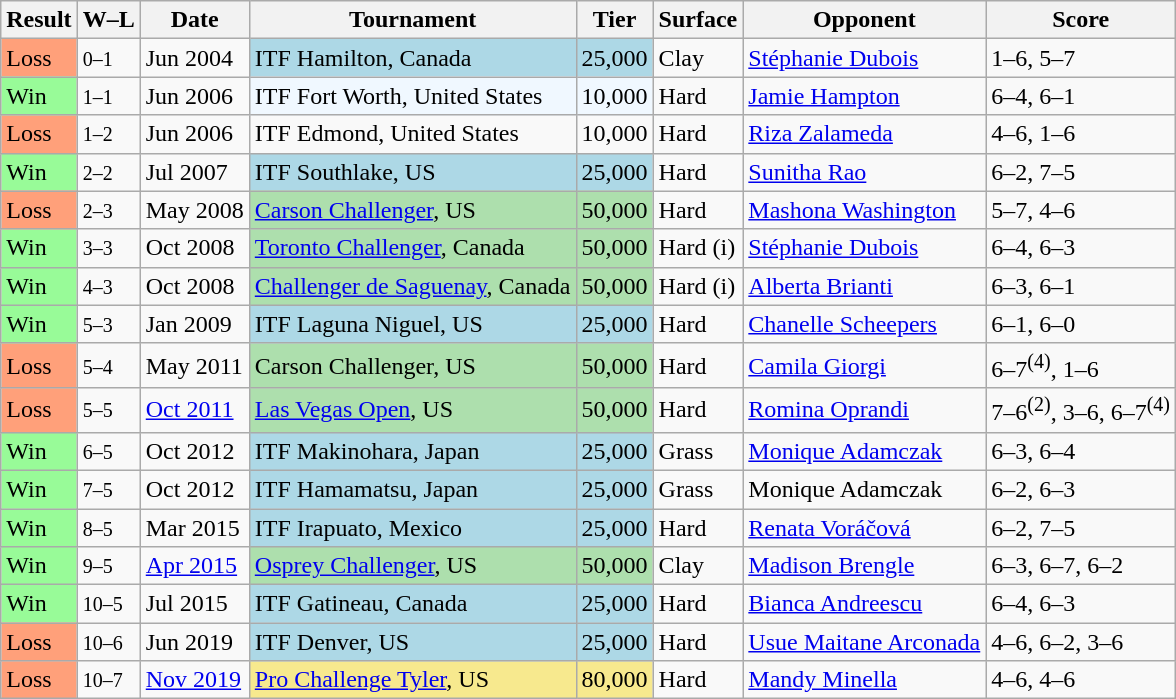<table class="sortable wikitable">
<tr>
<th>Result</th>
<th class="unsortable">W–L</th>
<th>Date</th>
<th>Tournament</th>
<th>Tier</th>
<th>Surface</th>
<th>Opponent</th>
<th class="unsortable">Score</th>
</tr>
<tr>
<td bgcolor=FFA07A>Loss</td>
<td><small>0–1</small></td>
<td>Jun 2004</td>
<td bgcolor=lightblue>ITF Hamilton, Canada</td>
<td bgcolor=lightblue>25,000</td>
<td>Clay</td>
<td> <a href='#'>Stéphanie Dubois</a></td>
<td>1–6, 5–7</td>
</tr>
<tr>
<td bgcolor="98FB98">Win</td>
<td><small>1–1</small></td>
<td>Jun 2006</td>
<td style="background:#f0f8ff;">ITF Fort Worth, United States</td>
<td style="background:#f0f8ff;">10,000</td>
<td>Hard</td>
<td> <a href='#'>Jamie Hampton</a></td>
<td>6–4, 6–1</td>
</tr>
<tr>
<td bgcolor=FFA07A>Loss</td>
<td><small>1–2</small></td>
<td>Jun 2006</td>
<td>ITF Edmond, United States</td>
<td>10,000</td>
<td>Hard</td>
<td> <a href='#'>Riza Zalameda</a></td>
<td>4–6, 1–6</td>
</tr>
<tr>
<td bgcolor="98FB98">Win</td>
<td><small>2–2</small></td>
<td>Jul 2007</td>
<td bgcolor=lightblue>ITF Southlake, US</td>
<td bgcolor=lightblue>25,000</td>
<td>Hard</td>
<td> <a href='#'>Sunitha Rao</a></td>
<td>6–2, 7–5</td>
</tr>
<tr>
<td bgcolor=FFA07A>Loss</td>
<td><small>2–3</small></td>
<td>May 2008</td>
<td bgcolor=addfad><a href='#'>Carson Challenger</a>, US</td>
<td bgcolor=addfad>50,000</td>
<td>Hard</td>
<td> <a href='#'>Mashona Washington</a></td>
<td>5–7, 4–6</td>
</tr>
<tr>
<td bgcolor="98FB98">Win</td>
<td><small>3–3</small></td>
<td>Oct 2008</td>
<td bgcolor=addfad><a href='#'>Toronto Challenger</a>, Canada</td>
<td bgcolor=addfad>50,000</td>
<td>Hard (i)</td>
<td> <a href='#'>Stéphanie Dubois</a></td>
<td>6–4, 6–3</td>
</tr>
<tr>
<td bgcolor="98FB98">Win</td>
<td><small>4–3</small></td>
<td>Oct 2008</td>
<td bgcolor=ADDFAD><a href='#'>Challenger de Saguenay</a>, Canada</td>
<td bgcolor=ADDFAD>50,000</td>
<td>Hard (i)</td>
<td> <a href='#'>Alberta Brianti</a></td>
<td>6–3, 6–1</td>
</tr>
<tr>
<td bgcolor="98FB98">Win</td>
<td><small>5–3</small></td>
<td>Jan 2009</td>
<td style="background:lightblue;">ITF Laguna Niguel, US</td>
<td style="background:lightblue;">25,000</td>
<td>Hard</td>
<td> <a href='#'>Chanelle Scheepers</a></td>
<td>6–1, 6–0</td>
</tr>
<tr>
<td bgcolor=FFA07A>Loss</td>
<td><small>5–4</small></td>
<td>May 2011</td>
<td style="background:#addfad;">Carson Challenger, US</td>
<td style="background:#addfad;">50,000</td>
<td>Hard</td>
<td> <a href='#'>Camila Giorgi</a></td>
<td>6–7<sup>(4)</sup>, 1–6</td>
</tr>
<tr>
<td bgcolor=FFA07A>Loss</td>
<td><small>5–5</small></td>
<td><a href='#'>Oct 2011</a></td>
<td style="background:#addfad;"><a href='#'>Las Vegas Open</a>, US</td>
<td style="background:#addfad;">50,000</td>
<td>Hard</td>
<td> <a href='#'>Romina Oprandi</a></td>
<td>7–6<sup>(2)</sup>, 3–6, 6–7<sup>(4)</sup></td>
</tr>
<tr>
<td bgcolor="98FB98">Win</td>
<td><small>6–5</small></td>
<td>Oct 2012</td>
<td style="background:lightblue;">ITF Makinohara, Japan</td>
<td style="background:lightblue;">25,000</td>
<td>Grass</td>
<td> <a href='#'>Monique Adamczak</a></td>
<td>6–3, 6–4</td>
</tr>
<tr>
<td bgcolor="98FB98">Win</td>
<td><small>7–5</small></td>
<td>Oct 2012</td>
<td style="background:lightblue;">ITF Hamamatsu, Japan</td>
<td style="background:lightblue;">25,000</td>
<td>Grass</td>
<td> Monique Adamczak</td>
<td>6–2, 6–3</td>
</tr>
<tr>
<td bgcolor="98FB98">Win</td>
<td><small>8–5</small></td>
<td>Mar 2015</td>
<td style="background:lightblue;">ITF Irapuato, Mexico</td>
<td style="background:lightblue;">25,000</td>
<td>Hard</td>
<td> <a href='#'>Renata Voráčová</a></td>
<td>6–2, 7–5</td>
</tr>
<tr>
<td bgcolor="98FB98">Win</td>
<td><small>9–5</small></td>
<td><a href='#'>Apr 2015</a></td>
<td style="background:#addfad;"><a href='#'>Osprey Challenger</a>, US</td>
<td style="background:#addfad;">50,000</td>
<td>Clay</td>
<td> <a href='#'>Madison Brengle</a></td>
<td>6–3, 6–7, 6–2</td>
</tr>
<tr>
<td bgcolor="98FB98">Win</td>
<td><small>10–5</small></td>
<td>Jul 2015</td>
<td style="background:lightblue;">ITF Gatineau, Canada</td>
<td style="background:lightblue;">25,000</td>
<td>Hard</td>
<td> <a href='#'>Bianca Andreescu</a></td>
<td>6–4, 6–3</td>
</tr>
<tr>
<td bgcolor=FFA07A>Loss</td>
<td><small>10–6</small></td>
<td>Jun 2019</td>
<td style="background:lightblue;">ITF Denver, US</td>
<td style="background:lightblue;">25,000</td>
<td>Hard</td>
<td> <a href='#'>Usue Maitane Arconada</a></td>
<td>4–6, 6–2, 3–6</td>
</tr>
<tr>
<td bgcolor=FFA07A>Loss</td>
<td><small>10–7</small></td>
<td><a href='#'>Nov 2019</a></td>
<td style="background:#f7e98e;"><a href='#'>Pro Challenge Tyler</a>, US</td>
<td style="background:#f7e98e;">80,000</td>
<td>Hard</td>
<td> <a href='#'>Mandy Minella</a></td>
<td>4–6, 4–6</td>
</tr>
</table>
